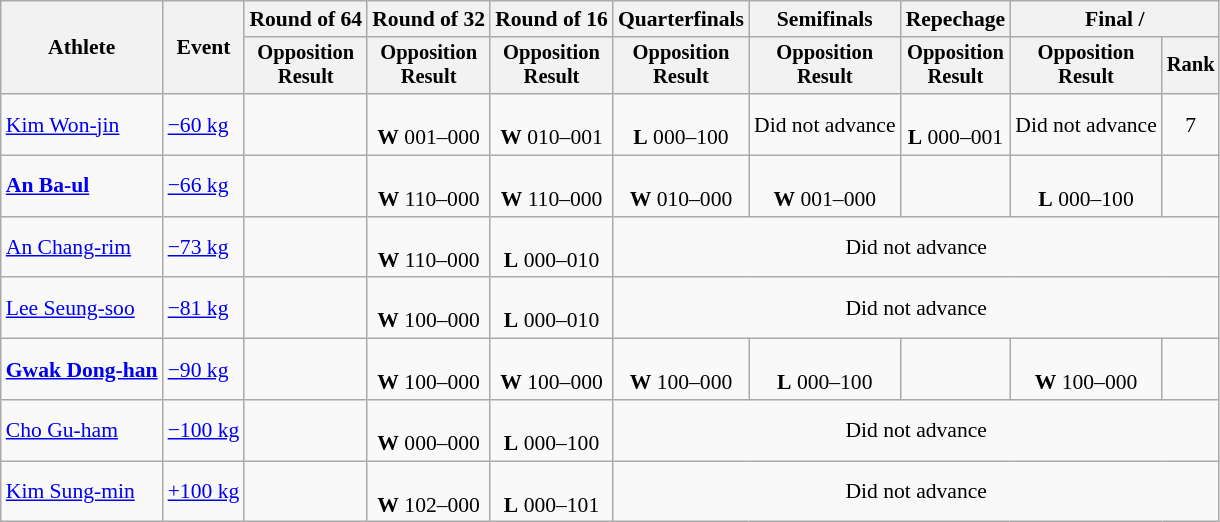<table class="wikitable" style="font-size:90%">
<tr>
<th rowspan="2">Athlete</th>
<th rowspan="2">Event</th>
<th>Round of 64</th>
<th>Round of 32</th>
<th>Round of 16</th>
<th>Quarterfinals</th>
<th>Semifinals</th>
<th>Repechage</th>
<th colspan=2>Final / </th>
</tr>
<tr style="font-size:95%">
<th>Opposition<br>Result</th>
<th>Opposition<br>Result</th>
<th>Opposition<br>Result</th>
<th>Opposition<br>Result</th>
<th>Opposition<br>Result</th>
<th>Opposition<br>Result</th>
<th>Opposition<br>Result</th>
<th>Rank</th>
</tr>
<tr align=center>
<td align=left><a href='#'>Kim Won-jin</a></td>
<td align=left><a href='#'>−60 kg</a></td>
<td></td>
<td><br><strong>W</strong> 001–000</td>
<td><br><strong>W</strong> 010–001</td>
<td><br><strong>L</strong> 000–100</td>
<td>Did not advance</td>
<td><br><strong>L</strong> 000–001</td>
<td>Did not advance</td>
<td>7</td>
</tr>
<tr align=center>
<td align=left><strong><a href='#'>An Ba-ul</a></strong></td>
<td align=left><a href='#'>−66 kg</a></td>
<td></td>
<td><br><strong>W</strong> 110–000</td>
<td><br><strong>W</strong> 110–000</td>
<td><br><strong>W</strong> 010–000</td>
<td><br><strong>W</strong> 001–000</td>
<td></td>
<td><br><strong>L</strong> 000–100</td>
<td></td>
</tr>
<tr align=center>
<td align=left><a href='#'>An Chang-rim</a></td>
<td align=left><a href='#'>−73 kg</a></td>
<td></td>
<td><br><strong>W</strong> 110–000</td>
<td><br><strong>L</strong> 000–010</td>
<td colspan=5>Did not advance</td>
</tr>
<tr align=center>
<td align=left><a href='#'>Lee Seung-soo</a></td>
<td align=left><a href='#'>−81 kg</a></td>
<td></td>
<td><br><strong>W</strong> 100–000</td>
<td><br><strong>L</strong> 000–010</td>
<td colspan=5>Did not advance</td>
</tr>
<tr align=center>
<td align=left><strong><a href='#'>Gwak Dong-han</a></strong></td>
<td align=left><a href='#'>−90 kg</a></td>
<td></td>
<td><br><strong>W</strong> 100–000</td>
<td><br><strong>W</strong> 100–000</td>
<td><br><strong>W</strong> 100–000</td>
<td><br><strong>L</strong> 000–100</td>
<td></td>
<td><br><strong>W</strong> 100–000</td>
<td></td>
</tr>
<tr align=center>
<td align=left><a href='#'>Cho Gu-ham</a></td>
<td align=left><a href='#'>−100 kg</a></td>
<td></td>
<td><br><strong>W</strong> 000–000 </td>
<td><br><strong>L</strong> 000–100</td>
<td colspan=5>Did not advance</td>
</tr>
<tr align=center>
<td align=left><a href='#'>Kim Sung-min</a></td>
<td align=left><a href='#'>+100 kg</a></td>
<td></td>
<td><br><strong>W</strong> 102–000</td>
<td><br><strong>L</strong> 000–101</td>
<td colspan=5>Did not advance</td>
</tr>
</table>
